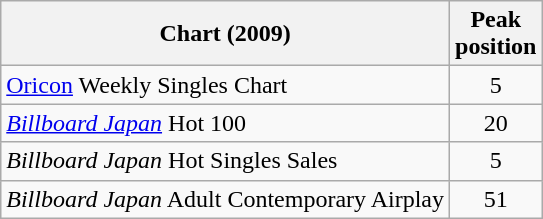<table class="wikitable sortable" border="1">
<tr>
<th>Chart (2009)</th>
<th>Peak<br>position</th>
</tr>
<tr>
<td><a href='#'>Oricon</a> Weekly Singles Chart</td>
<td style="text-align:center;">5</td>
</tr>
<tr>
<td><em><a href='#'>Billboard Japan</a></em> Hot 100</td>
<td style="text-align:center;">20</td>
</tr>
<tr>
<td><em>Billboard Japan</em> Hot Singles Sales</td>
<td style="text-align:center;">5</td>
</tr>
<tr>
<td><em>Billboard Japan</em> Adult Contemporary Airplay</td>
<td style="text-align:center;">51</td>
</tr>
</table>
